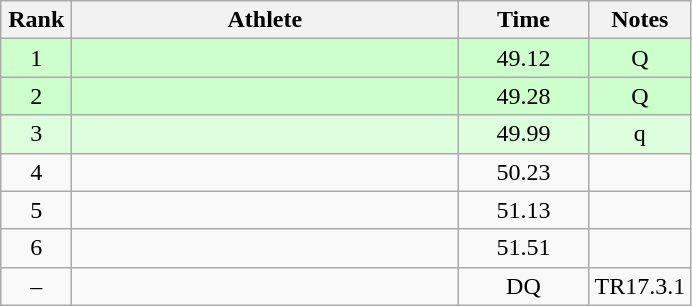<table class="wikitable" style="text-align:center">
<tr>
<th width=40>Rank</th>
<th width=250>Athlete</th>
<th width=80>Time</th>
<th width=50>Notes</th>
</tr>
<tr bgcolor=ccffcc>
<td>1</td>
<td align=left></td>
<td>49.12</td>
<td>Q</td>
</tr>
<tr bgcolor=ccffcc>
<td>2</td>
<td align=left></td>
<td>49.28</td>
<td>Q</td>
</tr>
<tr bgcolor=ddffdd>
<td>3</td>
<td align=left></td>
<td>49.99</td>
<td>q</td>
</tr>
<tr>
<td>4</td>
<td align=left></td>
<td>50.23</td>
<td></td>
</tr>
<tr>
<td>5</td>
<td align=left></td>
<td>51.13</td>
<td></td>
</tr>
<tr>
<td>6</td>
<td align=left></td>
<td>51.51</td>
<td></td>
</tr>
<tr>
<td>–</td>
<td align=left></td>
<td>DQ</td>
<td>TR17.3.1</td>
</tr>
</table>
